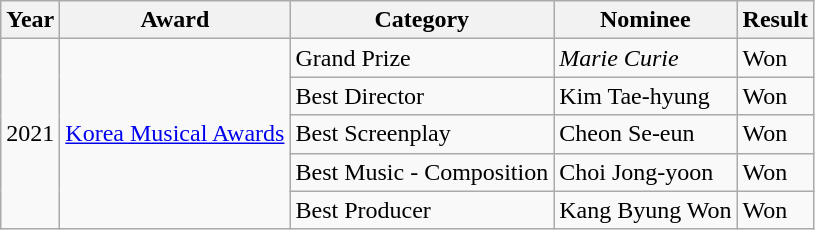<table class="wikitable">
<tr>
<th>Year</th>
<th>Award</th>
<th>Category</th>
<th>Nominee</th>
<th>Result</th>
</tr>
<tr>
<td rowspan="23">2021</td>
<td rowspan="10"><a href='#'>Korea Musical Awards</a></td>
<td>Grand Prize</td>
<td><em>Marie Curie</em></td>
<td>Won</td>
</tr>
<tr>
<td>Best Director</td>
<td>Kim Tae-hyung</td>
<td>Won</td>
</tr>
<tr>
<td>Best Screenplay</td>
<td>Cheon Se-eun</td>
<td>Won</td>
</tr>
<tr>
<td>Best Music - Composition</td>
<td>Choi Jong-yoon</td>
<td>Won</td>
</tr>
<tr>
<td>Best Producer</td>
<td>Kang Byung Won</td>
<td>Won</td>
</tr>
</table>
